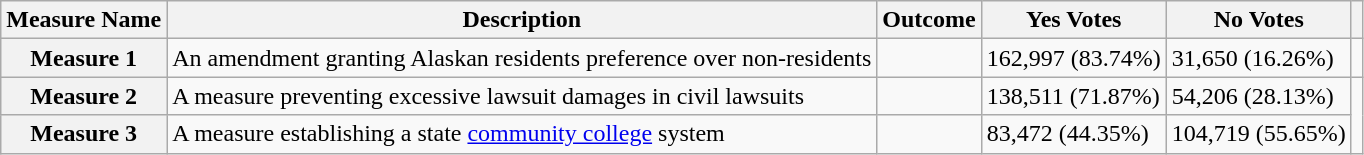<table class="wikitable sortable plainrowheaders">
<tr>
<th scope=col>Measure Name</th>
<th scope=col>Description</th>
<th scope=col>Outcome</th>
<th scope=col>Yes Votes</th>
<th scope=col>No Votes</th>
<th scope=col class=unsortable></th>
</tr>
<tr>
<th scope=row>Measure 1</th>
<td>An amendment granting Alaskan residents preference over non-residents</td>
<td></td>
<td>162,997 (83.74%)</td>
<td>31,650 (16.26%)</td>
<td></td>
</tr>
<tr>
<th scope=row>Measure 2</th>
<td>A measure preventing excessive lawsuit damages in civil lawsuits</td>
<td></td>
<td>138,511 (71.87%)</td>
<td>54,206 (28.13%)</td>
<td rowspan=2></td>
</tr>
<tr>
<th scope=row>Measure 3</th>
<td>A measure establishing a state <a href='#'>community college</a> system</td>
<td></td>
<td>83,472 (44.35%)</td>
<td>104,719 (55.65%)</td>
</tr>
</table>
